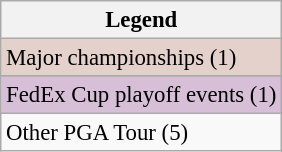<table class="wikitable" style="font-size:95%;">
<tr>
<th>Legend</th>
</tr>
<tr style="background:#e5d1cb;">
<td>Major championships (1)</td>
</tr>
<tr>
</tr>
<tr style="background:thistle;">
<td>FedEx Cup playoff events (1)</td>
</tr>
<tr>
<td>Other PGA Tour (5)</td>
</tr>
</table>
